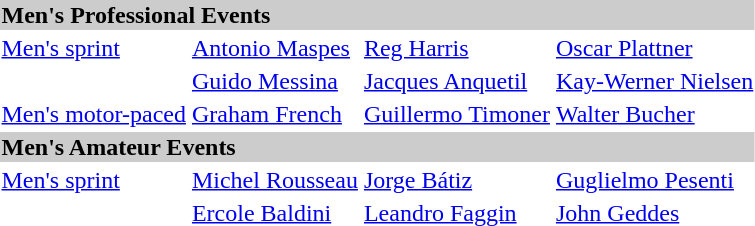<table>
<tr bgcolor="#cccccc">
<td colspan=7><strong>Men's Professional Events</strong></td>
</tr>
<tr>
<td><a href='#'>Men's sprint</a> <br></td>
<td><a href='#'>Antonio Maspes</a><br></td>
<td><a href='#'>Reg Harris</a><br></td>
<td><a href='#'>Oscar Plattner</a><br></td>
</tr>
<tr>
<td><br></td>
<td><a href='#'>Guido Messina</a><br></td>
<td><a href='#'>Jacques Anquetil</a><br></td>
<td><a href='#'>Kay-Werner Nielsen</a><br></td>
</tr>
<tr>
<td><a href='#'>Men's motor-paced</a><br></td>
<td><a href='#'>Graham French</a><br></td>
<td><a href='#'>Guillermo Timoner</a><br></td>
<td><a href='#'>Walter Bucher</a><br></td>
</tr>
<tr bgcolor="#cccccc">
<td colspan=7><strong>Men's Amateur Events</strong></td>
</tr>
<tr>
<td><a href='#'>Men's sprint</a> <br></td>
<td><a href='#'>Michel Rousseau</a> <br></td>
<td><a href='#'>Jorge Bátiz</a><br></td>
<td><a href='#'>Guglielmo Pesenti</a> <br></td>
</tr>
<tr>
<td><br></td>
<td><a href='#'>Ercole Baldini</a><br></td>
<td><a href='#'>Leandro Faggin</a><br></td>
<td><a href='#'>John Geddes</a><br></td>
</tr>
</table>
